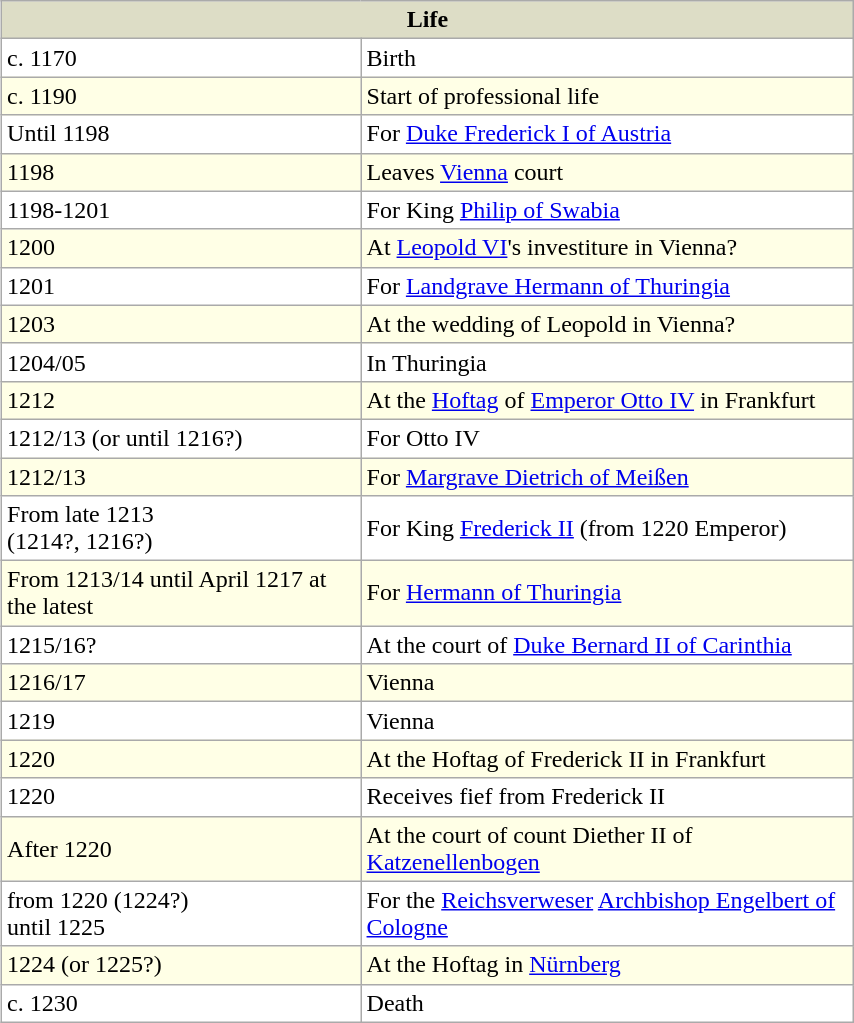<table class="wikitable" style="width:45%; margin: 2em; vertical-align: top; text-align:left; background:#fff; float:right;">
<tr>
<th colspan="2" style='background: #ddddc6;'>Life</th>
</tr>
<tr>
<td>c. 1170</td>
<td>Birth</td>
</tr>
<tr style='background: #ffffe6;'>
<td>c. 1190</td>
<td>Start of professional life</td>
</tr>
<tr>
<td>Until 1198</td>
<td>For <a href='#'>Duke Frederick I of Austria</a></td>
</tr>
<tr style='background: #ffffe6;'>
<td>1198</td>
<td>Leaves <a href='#'>Vienna</a> court</td>
</tr>
<tr>
<td>1198-1201</td>
<td>For King <a href='#'>Philip of Swabia</a></td>
</tr>
<tr style='background: #ffffe6;'>
<td>1200</td>
<td>At <a href='#'>Leopold VI</a>'s investiture in Vienna?</td>
</tr>
<tr>
<td>1201</td>
<td>For <a href='#'>Landgrave Hermann of Thuringia</a></td>
</tr>
<tr style='background: #ffffe6;'>
<td>1203</td>
<td>At the wedding of Leopold in Vienna?</td>
</tr>
<tr>
<td>1204/05</td>
<td>In Thuringia</td>
</tr>
<tr style='background: #ffffe6;'>
<td>1212</td>
<td>At the <a href='#'>Hoftag</a> of <a href='#'>Emperor Otto IV</a> in Frankfurt</td>
</tr>
<tr>
<td>1212/13 (or until 1216?)</td>
<td>For Otto IV</td>
</tr>
<tr style='background: #ffffe6;'>
<td>1212/13</td>
<td>For <a href='#'>Margrave Dietrich of Meißen</a></td>
</tr>
<tr>
<td>From late 1213 <br> (1214?, 1216?)</td>
<td>For King <a href='#'>Frederick II</a> (from 1220 Emperor)</td>
</tr>
<tr style='background: #ffffe6;'>
<td>From 1213/14 until April 1217 at the latest</td>
<td>For <a href='#'>Hermann of Thuringia</a></td>
</tr>
<tr>
<td>1215/16?</td>
<td>At the court of <a href='#'>Duke Bernard II of Carinthia</a></td>
</tr>
<tr style='background: #ffffe6;'>
<td>1216/17</td>
<td>Vienna</td>
</tr>
<tr>
<td>1219</td>
<td>Vienna</td>
</tr>
<tr style='background: #ffffe6;'>
<td>1220</td>
<td>At the Hoftag of Frederick II in Frankfurt</td>
</tr>
<tr>
<td>1220</td>
<td>Receives fief from Frederick II</td>
</tr>
<tr style='background: #ffffe6;'>
<td>After 1220</td>
<td>At the court of count Diether II of <a href='#'>Katzenellenbogen</a></td>
</tr>
<tr>
<td>from 1220 (1224?) <br> until 1225</td>
<td>For the <a href='#'>Reichsverweser</a> <a href='#'>Archbishop Engelbert of Cologne</a></td>
</tr>
<tr style='background: #ffffe6;'>
<td>1224 (or 1225?)</td>
<td>At the Hoftag in <a href='#'>Nürnberg</a></td>
</tr>
<tr>
<td>c. 1230</td>
<td>Death</td>
</tr>
</table>
